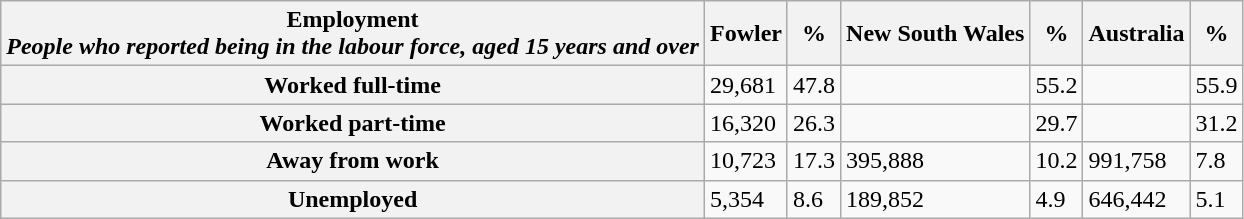<table class="wikitable">
<tr>
<th>Employment<br><em>People who reported being in the labour force, aged 15 years and over</em></th>
<th>Fowler</th>
<th>%</th>
<th>New South Wales</th>
<th>%</th>
<th>Australia</th>
<th>%</th>
</tr>
<tr>
<th>Worked full-time</th>
<td>29,681</td>
<td>47.8</td>
<td></td>
<td>55.2</td>
<td></td>
<td>55.9</td>
</tr>
<tr>
<th>Worked part-time</th>
<td>16,320</td>
<td>26.3</td>
<td></td>
<td>29.7</td>
<td></td>
<td>31.2</td>
</tr>
<tr>
<th>Away from work</th>
<td>10,723</td>
<td>17.3</td>
<td>395,888</td>
<td>10.2</td>
<td>991,758</td>
<td>7.8</td>
</tr>
<tr>
<th>Unemployed</th>
<td>5,354</td>
<td>8.6</td>
<td>189,852</td>
<td>4.9</td>
<td>646,442</td>
<td>5.1</td>
</tr>
</table>
